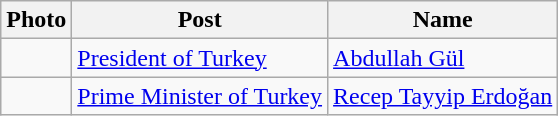<table class=wikitable>
<tr>
<th>Photo</th>
<th>Post</th>
<th>Name</th>
</tr>
<tr>
<td></td>
<td><a href='#'>President of Turkey</a></td>
<td><a href='#'>Abdullah Gül</a></td>
</tr>
<tr>
<td></td>
<td><a href='#'>Prime Minister of Turkey</a></td>
<td><a href='#'>Recep Tayyip Erdoğan</a></td>
</tr>
</table>
